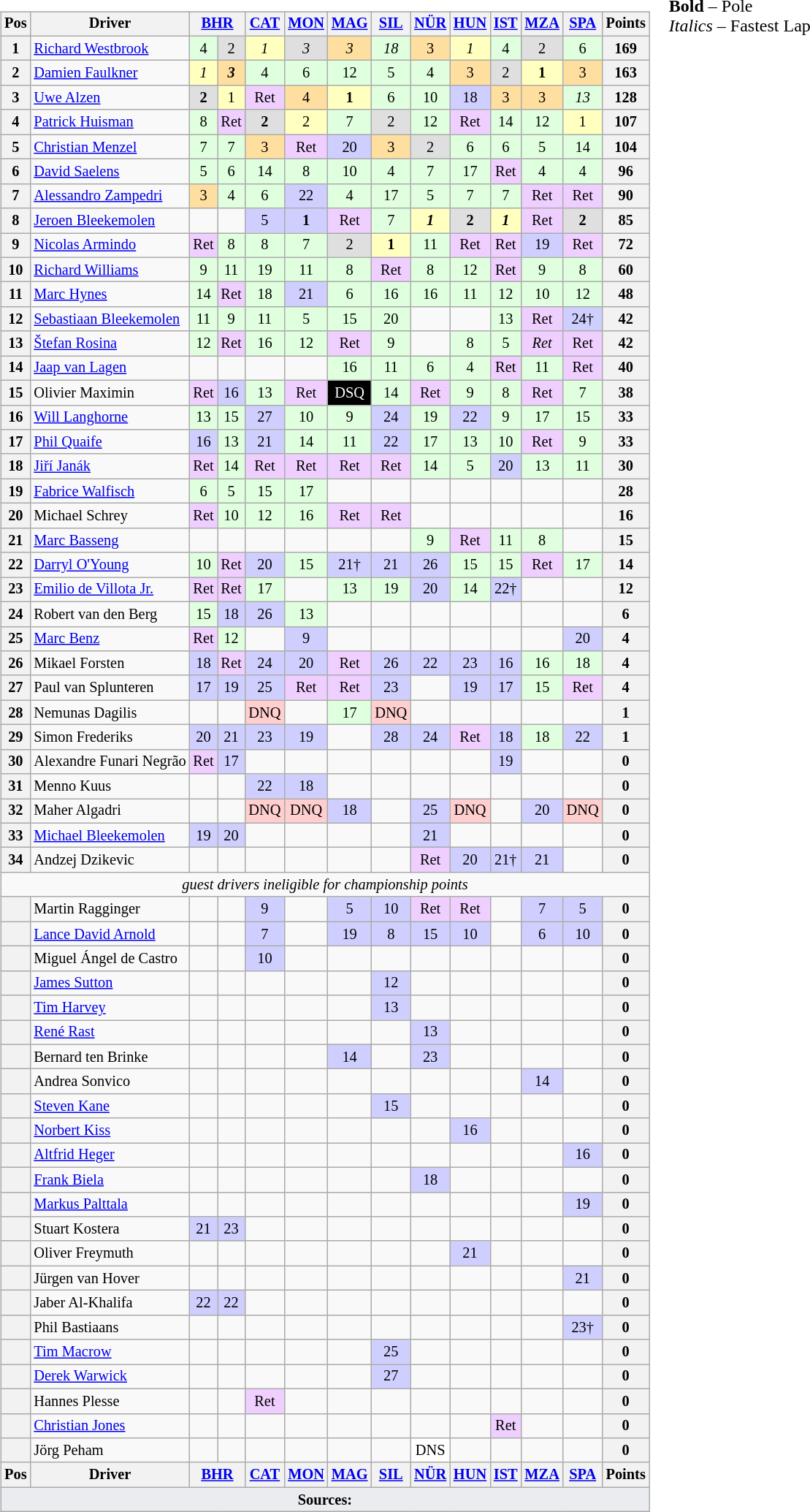<table>
<tr>
<td><br><table class="wikitable" style="font-size: 85%; text-align:center">
<tr valign="top">
<th valign="middle">Pos</th>
<th valign="middle">Driver</th>
<th colspan=2><a href='#'>BHR</a><br></th>
<th><a href='#'>CAT</a><br></th>
<th><a href='#'>MON</a><br></th>
<th><a href='#'>MAG</a><br></th>
<th><a href='#'>SIL</a><br></th>
<th><a href='#'>NÜR</a><br></th>
<th><a href='#'>HUN</a><br></th>
<th><a href='#'>IST</a><br></th>
<th><a href='#'>MZA</a><br></th>
<th><a href='#'>SPA</a><br></th>
<th valign="middle">Points</th>
</tr>
<tr>
<th>1</th>
<td valign="bottom" align="left"> <a href='#'>Richard Westbrook</a></td>
<td style="background:#DFFFDF;">4</td>
<td style="background:#DFDFDF;">2</td>
<td style="background:#FFFFBF;"><em>1</em></td>
<td style="background:#DFDFDF;"><em>3</em></td>
<td style="background:#FFDF9F;"><em>3</em></td>
<td style="background:#DFFFDF;"><em>18</em></td>
<td style="background:#FFDF9F;">3</td>
<td style="background:#FFFFBF;"><em>1</em></td>
<td style="background:#DFFFDF;">4</td>
<td style="background:#DFDFDF;">2</td>
<td style="background:#DFFFDF;">6</td>
<th>169</th>
</tr>
<tr>
<th>2</th>
<td valign="bottom" align="left"> <a href='#'>Damien Faulkner</a></td>
<td style="background:#FFFFBF;"><em>1</em></td>
<td style="background:#FFDF9F;"><strong><em>3</em></strong></td>
<td style="background:#DFFFDF;">4</td>
<td style="background:#DFFFDF;">6</td>
<td style="background:#DFFFDF;">12</td>
<td style="background:#DFFFDF;">5</td>
<td style="background:#DFFFDF;">4</td>
<td style="background:#FFDF9F;">3</td>
<td style="background:#DFDFDF;">2</td>
<td style="background:#FFFFBF;"><strong>1</strong></td>
<td style="background:#FFDF9F;">3</td>
<th>163</th>
</tr>
<tr>
<th>3</th>
<td valign="bottom" align="left"> <a href='#'>Uwe Alzen</a></td>
<td style="background:#DFDFDF;"><strong>2</strong></td>
<td style="background:#FFFFBF;">1</td>
<td style="background:#EFCFFF;">Ret</td>
<td style="background:#FFDF9F;">4</td>
<td style="background:#FFFFBF;"><strong>1</strong></td>
<td style="background:#DFFFDF;">6</td>
<td style="background:#DFFFDF;">10</td>
<td style="background:#CFCFFF;">18</td>
<td style="background:#FFDF9F;">3</td>
<td style="background:#FFDF9F;">3</td>
<td style="background:#DFFFDF;"><em>13</em></td>
<th>128</th>
</tr>
<tr>
<th>4</th>
<td valign="bottom" align="left"> <a href='#'>Patrick Huisman</a></td>
<td style="background:#DFFFDF;">8</td>
<td style="background:#EFCFFF;">Ret</td>
<td style="background:#DFDFDF;"><strong>2</strong></td>
<td style="background:#FFFFBF;">2</td>
<td style="background:#DFFFDF;">7</td>
<td style="background:#DFDFDF;">2</td>
<td style="background:#DFFFDF;">12</td>
<td style="background:#EFCFFF;">Ret</td>
<td style="background:#DFFFDF;">14</td>
<td style="background:#DFFFDF;">12</td>
<td style="background:#FFFFBF;">1</td>
<th>107</th>
</tr>
<tr>
<th>5</th>
<td valign="bottom" align="left"> <a href='#'>Christian Menzel</a></td>
<td style="background:#DFFFDF;">7</td>
<td style="background:#DFFFDF;">7</td>
<td style="background:#FFDF9F;">3</td>
<td style="background:#EFCFFF;">Ret</td>
<td style="background:#CFCFFF;">20</td>
<td style="background:#FFDF9F;">3</td>
<td style="background:#DFDFDF;">2</td>
<td style="background:#DFFFDF;">6</td>
<td style="background:#DFFFDF;">6</td>
<td style="background:#DFFFDF;">5</td>
<td style="background:#DFFFDF;">14</td>
<th>104</th>
</tr>
<tr>
<th>6</th>
<td valign="bottom" align="left"> <a href='#'>David Saelens</a></td>
<td style="background:#DFFFDF;">5</td>
<td style="background:#DFFFDF;">6</td>
<td style="background:#DFFFDF;">14</td>
<td style="background:#DFFFDF;">8</td>
<td style="background:#DFFFDF;">10</td>
<td style="background:#DFFFDF;">4</td>
<td style="background:#DFFFDF;">7</td>
<td style="background:#DFFFDF;">17</td>
<td style="background:#EFCFFF;">Ret</td>
<td style="background:#DFFFDF;">4</td>
<td style="background:#DFFFDF;">4</td>
<th>96</th>
</tr>
<tr>
<th>7</th>
<td valign="bottom" align="left"> <a href='#'>Alessandro Zampedri</a></td>
<td style="background:#FFDF9F;">3</td>
<td style="background:#DFFFDF;">4</td>
<td style="background:#DFFFDF;">6</td>
<td style="background:#CFCFFF;">22</td>
<td style="background:#DFFFDF;">4</td>
<td style="background:#DFFFDF;">17</td>
<td style="background:#DFFFDF;">5</td>
<td style="background:#DFFFDF;">7</td>
<td style="background:#DFFFDF;">7</td>
<td style="background:#EFCFFF;">Ret</td>
<td style="background:#EFCFFF;">Ret</td>
<th>90</th>
</tr>
<tr>
<th>8</th>
<td valign="bottom" align="left"> <a href='#'>Jeroen Bleekemolen</a></td>
<td></td>
<td></td>
<td style="background:#CFCFFF;">5</td>
<td style="background:#CFCFFF;"><strong>1</strong></td>
<td style="background:#EFCFFF;">Ret</td>
<td style="background:#DFFFDF;">7</td>
<td style="background:#FFFFBF;"><strong><em>1</em></strong></td>
<td style="background:#DFDFDF;"><strong>2</strong></td>
<td style="background:#FFFFBF;"><strong><em>1</em></strong></td>
<td style="background:#EFCFFF;">Ret</td>
<td style="background:#DFDFDF;"><strong>2</strong></td>
<th>85</th>
</tr>
<tr>
<th>9</th>
<td valign="bottom" align="left"> <a href='#'>Nicolas Armindo</a></td>
<td style="background:#EFCFFF;">Ret</td>
<td style="background:#DFFFDF;">8</td>
<td style="background:#DFFFDF;">8</td>
<td style="background:#DFFFDF;">7</td>
<td style="background:#DFDFDF;">2</td>
<td style="background:#FFFFBF;"><strong>1</strong></td>
<td style="background:#DFFFDF;">11</td>
<td style="background:#EFCFFF;">Ret</td>
<td style="background:#EFCFFF;">Ret</td>
<td style="background:#CFCFFF;">19</td>
<td style="background:#EFCFFF;">Ret</td>
<th>72</th>
</tr>
<tr>
<th>10</th>
<td valign="bottom" align="left"> <a href='#'>Richard Williams</a></td>
<td style="background:#DFFFDF;">9</td>
<td style="background:#DFFFDF;">11</td>
<td style="background:#DFFFDF;">19</td>
<td style="background:#DFFFDF;">11</td>
<td style="background:#DFFFDF;">8</td>
<td style="background:#EFCFFF;">Ret</td>
<td style="background:#DFFFDF;">8</td>
<td style="background:#DFFFDF;">12</td>
<td style="background:#EFCFFF;">Ret</td>
<td style="background:#DFFFDF;">9</td>
<td style="background:#DFFFDF;">8</td>
<th>60</th>
</tr>
<tr>
<th>11</th>
<td valign="bottom" align="left"> <a href='#'>Marc Hynes</a></td>
<td style="background:#DFFFDF;">14</td>
<td style="background:#EFCFFF;">Ret</td>
<td style="background:#DFFFDF;">18</td>
<td style="background:#CFCFFF;">21</td>
<td style="background:#DFFFDF;">6</td>
<td style="background:#DFFFDF;">16</td>
<td style="background:#DFFFDF;">16</td>
<td style="background:#DFFFDF;">11</td>
<td style="background:#DFFFDF;">12</td>
<td style="background:#DFFFDF;">10</td>
<td style="background:#DFFFDF;">12</td>
<th>48</th>
</tr>
<tr>
<th>12</th>
<td valign="bottom" align="left"> <a href='#'>Sebastiaan Bleekemolen</a></td>
<td style="background:#DFFFDF;">11</td>
<td style="background:#DFFFDF;">9</td>
<td style="background:#DFFFDF;">11</td>
<td style="background:#DFFFDF;">5</td>
<td style="background:#DFFFDF;">15</td>
<td style="background:#DFFFDF;">20</td>
<td></td>
<td></td>
<td style="background:#DFFFDF;">13</td>
<td style="background:#EFCFFF;">Ret</td>
<td style="background:#CFCFFF;">24†</td>
<th>42</th>
</tr>
<tr>
<th>13</th>
<td valign="bottom" align="left"> <a href='#'>Štefan Rosina</a></td>
<td style="background:#DFFFDF;">12</td>
<td style="background:#EFCFFF;">Ret</td>
<td style="background:#DFFFDF;">16</td>
<td style="background:#DFFFDF;">12</td>
<td style="background:#EFCFFF;">Ret</td>
<td style="background:#DFFFDF;">9</td>
<td></td>
<td style="background:#DFFFDF;">8</td>
<td style="background:#DFFFDF;">5</td>
<td style="background:#EFCFFF;"><em>Ret</em></td>
<td style="background:#EFCFFF;">Ret</td>
<th>42</th>
</tr>
<tr>
<th>14</th>
<td valign="bottom" align="left"> <a href='#'>Jaap van Lagen</a></td>
<td></td>
<td></td>
<td></td>
<td></td>
<td style="background:#DFFFDF;">16</td>
<td style="background:#DFFFDF;">11</td>
<td style="background:#DFFFDF;">6</td>
<td style="background:#DFFFDF;">4</td>
<td style="background:#EFCFFF;">Ret</td>
<td style="background:#DFFFDF;">11</td>
<td style="background:#EFCFFF;">Ret</td>
<th>40</th>
</tr>
<tr>
<th>15</th>
<td valign="bottom" align="left"> Olivier Maximin</td>
<td style="background:#EFCFFF;">Ret</td>
<td style="background:#CFCFFF;">16</td>
<td style="background:#DFFFDF;">13</td>
<td style="background:#EFCFFF;">Ret</td>
<td style="background:#000000; color:white">DSQ</td>
<td style="background:#DFFFDF;">14</td>
<td style="background:#EFCFFF;">Ret</td>
<td style="background:#DFFFDF;">9</td>
<td style="background:#DFFFDF;">8</td>
<td style="background:#EFCFFF;">Ret</td>
<td style="background:#DFFFDF;">7</td>
<th>38</th>
</tr>
<tr>
<th>16</th>
<td valign="bottom" align="left"> <a href='#'>Will Langhorne</a></td>
<td style="background:#DFFFDF;">13</td>
<td style="background:#DFFFDF;">15</td>
<td style="background:#CFCFFF;">27</td>
<td style="background:#DFFFDF;">10</td>
<td style="background:#DFFFDF;">9</td>
<td style="background:#CFCFFF;">24</td>
<td style="background:#DFFFDF;">19</td>
<td style="background:#CFCFFF;">22</td>
<td style="background:#DFFFDF;">9</td>
<td style="background:#DFFFDF;">17</td>
<td style="background:#DFFFDF;">15</td>
<th>33</th>
</tr>
<tr>
<th>17</th>
<td valign="bottom" align="left"> <a href='#'>Phil Quaife</a></td>
<td style="background:#CFCFFF;">16</td>
<td style="background:#DFFFDF;">13</td>
<td style="background:#CFCFFF;">21</td>
<td style="background:#DFFFDF;">14</td>
<td style="background:#DFFFDF;">11</td>
<td style="background:#CFCFFF;">22</td>
<td style="background:#DFFFDF;">17</td>
<td style="background:#DFFFDF;">13</td>
<td style="background:#DFFFDF;">10</td>
<td style="background:#EFCFFF;">Ret</td>
<td style="background:#DFFFDF;">9</td>
<th>33</th>
</tr>
<tr>
<th>18</th>
<td valign="bottom" align="left"> <a href='#'>Jiří Janák</a></td>
<td style="background:#EFCFFF;">Ret</td>
<td style="background:#DFFFDF;">14</td>
<td style="background:#EFCFFF;">Ret</td>
<td style="background:#EFCFFF;">Ret</td>
<td style="background:#EFCFFF;">Ret</td>
<td style="background:#EFCFFF;">Ret</td>
<td style="background:#DFFFDF;">14</td>
<td style="background:#DFFFDF;">5</td>
<td style="background:#CFCFFF;">20</td>
<td style="background:#DFFFDF;">13</td>
<td style="background:#DFFFDF;">11</td>
<th>30</th>
</tr>
<tr>
<th>19</th>
<td valign="bottom" align="left"> <a href='#'>Fabrice Walfisch</a></td>
<td style="background:#DFFFDF;">6</td>
<td style="background:#DFFFDF;">5</td>
<td style="background:#DFFFDF;">15</td>
<td style="background:#DFFFDF;">17</td>
<td></td>
<td></td>
<td></td>
<td></td>
<td></td>
<td></td>
<td></td>
<th>28</th>
</tr>
<tr>
<th>20</th>
<td valign="bottom" align="left"> Michael Schrey</td>
<td style="background:#EFCFFF;">Ret</td>
<td style="background:#DFFFDF;">10</td>
<td style="background:#DFFFDF;">12</td>
<td style="background:#DFFFDF;">16</td>
<td style="background:#EFCFFF;">Ret</td>
<td style="background:#EFCFFF;">Ret</td>
<td></td>
<td></td>
<td></td>
<td></td>
<td></td>
<th>16</th>
</tr>
<tr>
<th>21</th>
<td valign="bottom" align="left"> <a href='#'>Marc Basseng</a></td>
<td></td>
<td></td>
<td></td>
<td></td>
<td></td>
<td></td>
<td style="background:#DFFFDF;">9</td>
<td style="background:#EFCFFF;">Ret</td>
<td style="background:#DFFFDF;">11</td>
<td style="background:#DFFFDF;">8</td>
<td></td>
<th>15</th>
</tr>
<tr>
<th>22</th>
<td valign="bottom" align="left"> <a href='#'>Darryl O'Young</a></td>
<td style="background:#DFFFDF;">10</td>
<td style="background:#EFCFFF;">Ret</td>
<td style="background:#CFCFFF;">20</td>
<td style="background:#DFFFDF;">15</td>
<td style="background:#CFCFFF;">21†</td>
<td style="background:#CFCFFF;">21</td>
<td style="background:#CFCFFF;">26</td>
<td style="background:#DFFFDF;">15</td>
<td style="background:#DFFFDF;">15</td>
<td style="background:#EFCFFF;">Ret</td>
<td style="background:#DFFFDF;">17</td>
<th>14</th>
</tr>
<tr>
<th>23</th>
<td valign="bottom" align="left"> <a href='#'>Emilio de Villota Jr.</a></td>
<td style="background:#EFCFFF;">Ret</td>
<td style="background:#EFCFFF;">Ret</td>
<td style="background:#DFFFDF;">17</td>
<td></td>
<td style="background:#DFFFDF;">13</td>
<td style="background:#DFFFDF;">19</td>
<td style="background:#CFCFFF;">20</td>
<td style="background:#DFFFDF;">14</td>
<td style="background:#CFCFFF;">22†</td>
<td></td>
<td></td>
<th>12</th>
</tr>
<tr>
<th>24</th>
<td valign="bottom" align="left"> Robert van den Berg</td>
<td style="background:#DFFFDF;">15</td>
<td style="background:#CFCFFF;">18</td>
<td style="background:#CFCFFF;">26</td>
<td style="background:#DFFFDF;">13</td>
<td></td>
<td></td>
<td></td>
<td></td>
<td></td>
<td></td>
<td></td>
<th>6</th>
</tr>
<tr>
<th>25</th>
<td valign="bottom" align="left"> <a href='#'>Marc Benz</a></td>
<td style="background:#EFCFFF;">Ret</td>
<td style="background:#DFFFDF;">12</td>
<td></td>
<td style="background:#CFCFFF;">9</td>
<td></td>
<td></td>
<td></td>
<td></td>
<td></td>
<td></td>
<td style="background:#CFCFFF;">20</td>
<th>4</th>
</tr>
<tr>
<th>26</th>
<td valign="bottom" align="left"> Mikael Forsten</td>
<td style="background:#CFCFFF;">18</td>
<td style="background:#EFCFFF;">Ret</td>
<td style="background:#CFCFFF;">24</td>
<td style="background:#CFCFFF;">20</td>
<td style="background:#EFCFFF;">Ret</td>
<td style="background:#CFCFFF;">26</td>
<td style="background:#CFCFFF;">22</td>
<td style="background:#CFCFFF;">23</td>
<td style="background:#CFCFFF;">16</td>
<td style="background:#DFFFDF;">16</td>
<td style="background:#DFFFDF;">18</td>
<th>4</th>
</tr>
<tr>
<th>27</th>
<td valign="bottom" align="left"> Paul van Splunteren</td>
<td style="background:#CFCFFF;">17</td>
<td style="background:#CFCFFF;">19</td>
<td style="background:#CFCFFF;">25</td>
<td style="background:#EFCFFF;">Ret</td>
<td style="background:#EFCFFF;">Ret</td>
<td style="background:#CFCFFF;">23</td>
<td></td>
<td style="background:#CFCFFF;">19</td>
<td style="background:#CFCFFF;">17</td>
<td style="background:#DFFFDF;">15</td>
<td style="background:#EFCFFF;">Ret</td>
<th>4</th>
</tr>
<tr>
<th>28</th>
<td valign="bottom" align="left"> Nemunas Dagilis</td>
<td></td>
<td></td>
<td style="background:#FFCFCF;">DNQ</td>
<td></td>
<td style="background:#DFFFDF;">17</td>
<td style="background:#FFCFCF;">DNQ</td>
<td></td>
<td></td>
<td></td>
<td></td>
<td></td>
<th>1</th>
</tr>
<tr>
<th>29</th>
<td valign="bottom" align="left"> Simon Frederiks</td>
<td style="background:#CFCFFF;">20</td>
<td style="background:#CFCFFF;">21</td>
<td style="background:#CFCFFF;">23</td>
<td style="background:#CFCFFF;">19</td>
<td></td>
<td style="background:#CFCFFF;">28</td>
<td style="background:#CFCFFF;">24</td>
<td style="background:#EFCFFF;">Ret</td>
<td style="background:#CFCFFF;">18</td>
<td style="background:#DFFFDF;">18</td>
<td style="background:#CFCFFF;">22</td>
<th>1</th>
</tr>
<tr>
<th>30</th>
<td valign="bottom" align="left"> Alexandre Funari Negrão</td>
<td style="background:#EFCFFF;">Ret</td>
<td style="background:#CFCFFF;">17</td>
<td></td>
<td></td>
<td></td>
<td></td>
<td></td>
<td></td>
<td style="background:#CFCFFF;">19</td>
<td></td>
<td></td>
<th>0</th>
</tr>
<tr>
<th>31</th>
<td valign="bottom" align="left"> Menno Kuus</td>
<td></td>
<td></td>
<td style="background:#CFCFFF;">22</td>
<td style="background:#CFCFFF;">18</td>
<td></td>
<td></td>
<td></td>
<td></td>
<td></td>
<td></td>
<td></td>
<th>0</th>
</tr>
<tr>
<th>32</th>
<td valign="bottom" align="left"> Maher Algadri</td>
<td></td>
<td></td>
<td style="background:#FFCFCF;">DNQ</td>
<td style="background:#FFCFCF;">DNQ</td>
<td style="background:#CFCFFF;">18</td>
<td></td>
<td style="background:#CFCFFF;">25</td>
<td style="background:#FFCFCF;">DNQ</td>
<td></td>
<td style="background:#CFCFFF;">20</td>
<td style="background:#FFCFCF;">DNQ</td>
<th>0</th>
</tr>
<tr>
<th>33</th>
<td valign="bottom" align="left"> <a href='#'>Michael Bleekemolen</a></td>
<td style="background:#CFCFFF;">19</td>
<td style="background:#CFCFFF;">20</td>
<td></td>
<td></td>
<td></td>
<td></td>
<td style="background:#CFCFFF;">21</td>
<td></td>
<td></td>
<td></td>
<td></td>
<th>0</th>
</tr>
<tr>
<th>34</th>
<td valign="bottom" align="left"> Andzej Dzikevic</td>
<td></td>
<td></td>
<td></td>
<td></td>
<td></td>
<td></td>
<td style="background:#EFCFFF;">Ret</td>
<td style="background:#CFCFFF;">20</td>
<td style="background:#CFCFFF;">21†</td>
<td style="background:#CFCFFF;">21</td>
<td></td>
<th>0</th>
</tr>
<tr>
<td colspan=16 align=center><em>guest drivers ineligible for championship points</em></td>
</tr>
<tr>
<th></th>
<td valign="bottom" align="left"> Martin Ragginger</td>
<td></td>
<td></td>
<td style="background:#CFCFFF;">9</td>
<td></td>
<td style="background:#CFCFFF;">5</td>
<td style="background:#CFCFFF;">10</td>
<td style="background:#EFCFFF;">Ret</td>
<td style="background:#EFCFFF;">Ret</td>
<td></td>
<td style="background:#CFCFFF;">7</td>
<td style="background:#CFCFFF;">5</td>
<th>0</th>
</tr>
<tr>
<th></th>
<td valign="bottom" align="left"> <a href='#'>Lance David Arnold</a></td>
<td></td>
<td></td>
<td style="background:#CFCFFF;">7</td>
<td></td>
<td style="background:#CFCFFF;">19</td>
<td style="background:#CFCFFF;">8</td>
<td style="background:#CFCFFF;">15</td>
<td style="background:#CFCFFF;">10</td>
<td></td>
<td style="background:#CFCFFF;">6</td>
<td style="background:#CFCFFF;">10</td>
<th>0</th>
</tr>
<tr>
<th></th>
<td valign="bottom" align="left"> Miguel Ángel de Castro</td>
<td></td>
<td></td>
<td style="background:#CFCFFF;">10</td>
<td></td>
<td></td>
<td></td>
<td></td>
<td></td>
<td></td>
<td></td>
<td></td>
<th>0</th>
</tr>
<tr>
<th></th>
<td valign="bottom" align="left"> <a href='#'>James Sutton</a></td>
<td></td>
<td></td>
<td></td>
<td></td>
<td></td>
<td style="background:#CFCFFF;">12</td>
<td></td>
<td></td>
<td></td>
<td></td>
<td></td>
<th>0</th>
</tr>
<tr>
<th></th>
<td valign="bottom" align="left"> <a href='#'>Tim Harvey</a></td>
<td></td>
<td></td>
<td></td>
<td></td>
<td></td>
<td style="background:#CFCFFF;">13</td>
<td></td>
<td></td>
<td></td>
<td></td>
<td></td>
<th>0</th>
</tr>
<tr>
<th></th>
<td valign="bottom" align="left"> <a href='#'>René Rast</a></td>
<td></td>
<td></td>
<td></td>
<td></td>
<td></td>
<td></td>
<td style="background:#CFCFFF;">13</td>
<td></td>
<td></td>
<td></td>
<td></td>
<th>0</th>
</tr>
<tr>
<th></th>
<td valign="bottom" align="left"> Bernard ten Brinke</td>
<td></td>
<td></td>
<td></td>
<td></td>
<td style="background:#CFCFFF;">14</td>
<td></td>
<td style="background:#CFCFFF;">23</td>
<td></td>
<td></td>
<td></td>
<td></td>
<th>0</th>
</tr>
<tr>
<th></th>
<td valign="bottom" align="left"> Andrea Sonvico</td>
<td></td>
<td></td>
<td></td>
<td></td>
<td></td>
<td></td>
<td></td>
<td></td>
<td></td>
<td style="background:#CFCFFF;">14</td>
<td></td>
<th>0</th>
</tr>
<tr>
<th></th>
<td valign="bottom" align="left"> <a href='#'>Steven Kane</a></td>
<td></td>
<td></td>
<td></td>
<td></td>
<td></td>
<td style="background:#CFCFFF;">15</td>
<td></td>
<td></td>
<td></td>
<td></td>
<td></td>
<th>0</th>
</tr>
<tr>
<th></th>
<td valign="bottom" align="left"> <a href='#'>Norbert Kiss</a></td>
<td></td>
<td></td>
<td></td>
<td></td>
<td></td>
<td></td>
<td></td>
<td style="background:#CFCFFF;">16</td>
<td></td>
<td></td>
<td></td>
<th>0</th>
</tr>
<tr>
<th></th>
<td valign="bottom" align="left"> <a href='#'>Altfrid Heger</a></td>
<td></td>
<td></td>
<td></td>
<td></td>
<td></td>
<td></td>
<td></td>
<td></td>
<td></td>
<td></td>
<td style="background:#CFCFFF;">16</td>
<th>0</th>
</tr>
<tr>
<th></th>
<td valign="bottom" align="left"> <a href='#'>Frank Biela</a></td>
<td></td>
<td></td>
<td></td>
<td></td>
<td></td>
<td></td>
<td style="background:#CFCFFF;">18</td>
<td></td>
<td></td>
<td></td>
<td></td>
<th>0</th>
</tr>
<tr>
<th></th>
<td valign="bottom" align="left"> <a href='#'>Markus Palttala</a></td>
<td></td>
<td></td>
<td></td>
<td></td>
<td></td>
<td></td>
<td></td>
<td></td>
<td></td>
<td></td>
<td style="background:#CFCFFF;">19</td>
<th>0</th>
</tr>
<tr>
<th></th>
<td valign="bottom" align="left"> Stuart Kostera</td>
<td style="background:#CFCFFF;">21</td>
<td style="background:#CFCFFF;">23</td>
<td></td>
<td></td>
<td></td>
<td></td>
<td></td>
<td></td>
<td></td>
<td></td>
<td></td>
<th>0</th>
</tr>
<tr>
<th></th>
<td valign="bottom" align="left"> Oliver Freymuth</td>
<td></td>
<td></td>
<td></td>
<td></td>
<td></td>
<td></td>
<td></td>
<td style="background:#CFCFFF;">21</td>
<td></td>
<td></td>
<td></td>
<th>0</th>
</tr>
<tr>
<th></th>
<td valign="bottom" align="left"> Jürgen van Hover</td>
<td></td>
<td></td>
<td></td>
<td></td>
<td></td>
<td></td>
<td></td>
<td></td>
<td></td>
<td></td>
<td style="background:#CFCFFF;">21</td>
<th>0</th>
</tr>
<tr>
<th></th>
<td valign="bottom" align="left"> Jaber Al-Khalifa</td>
<td style="background:#CFCFFF;">22</td>
<td style="background:#CFCFFF;">22</td>
<td></td>
<td></td>
<td></td>
<td></td>
<td></td>
<td></td>
<td></td>
<td></td>
<td></td>
<th>0</th>
</tr>
<tr>
<th></th>
<td valign="bottom" align="left"> Phil Bastiaans</td>
<td></td>
<td></td>
<td></td>
<td></td>
<td></td>
<td></td>
<td></td>
<td></td>
<td></td>
<td></td>
<td style="background:#CFCFFF;">23†</td>
<th>0</th>
</tr>
<tr>
<th></th>
<td valign="bottom" align="left"> <a href='#'>Tim Macrow</a></td>
<td></td>
<td></td>
<td></td>
<td></td>
<td></td>
<td style="background:#CFCFFF;">25</td>
<td></td>
<td></td>
<td></td>
<td></td>
<td></td>
<th>0</th>
</tr>
<tr>
<th></th>
<td valign="bottom" align="left"> <a href='#'>Derek Warwick</a></td>
<td></td>
<td></td>
<td></td>
<td></td>
<td></td>
<td style="background:#CFCFFF;">27</td>
<td></td>
<td></td>
<td></td>
<td></td>
<td></td>
<th>0</th>
</tr>
<tr>
<th></th>
<td valign="bottom" align="left"> Hannes Plesse</td>
<td></td>
<td></td>
<td style="background:#EFCFFF;">Ret</td>
<td></td>
<td></td>
<td></td>
<td></td>
<td></td>
<td></td>
<td></td>
<td></td>
<th>0</th>
</tr>
<tr>
<th></th>
<td valign="bottom" align="left"> <a href='#'>Christian Jones</a></td>
<td></td>
<td></td>
<td></td>
<td></td>
<td></td>
<td></td>
<td></td>
<td></td>
<td style="background:#EFCFFF;">Ret</td>
<td></td>
<td></td>
<th>0</th>
</tr>
<tr>
<th></th>
<td valign="bottom" align="left"> Jörg Peham</td>
<td></td>
<td></td>
<td></td>
<td></td>
<td></td>
<td></td>
<td style="background:#FFFFFF;">DNS</td>
<td></td>
<td></td>
<td></td>
<td></td>
<th>0</th>
</tr>
<tr>
<th valign="middle">Pos</th>
<th valign="middle">Driver</th>
<th colspan=2><a href='#'>BHR</a><br></th>
<th><a href='#'>CAT</a><br></th>
<th><a href='#'>MON</a><br></th>
<th><a href='#'>MAG</a><br></th>
<th><a href='#'>SIL</a><br></th>
<th><a href='#'>NÜR</a><br></th>
<th><a href='#'>HUN</a><br></th>
<th><a href='#'>IST</a><br></th>
<th><a href='#'>MZA</a><br></th>
<th><a href='#'>SPA</a><br></th>
<th valign="middle">Points</th>
</tr>
<tr>
<td colspan="16" style="background-color:#EAECF0;text-align:center"><strong>Sources:</strong></td>
</tr>
</table>
</td>
<td valign="top"><br>
<span><strong>Bold</strong> – Pole<br>
<em>Italics</em> – Fastest Lap</span></td>
</tr>
</table>
